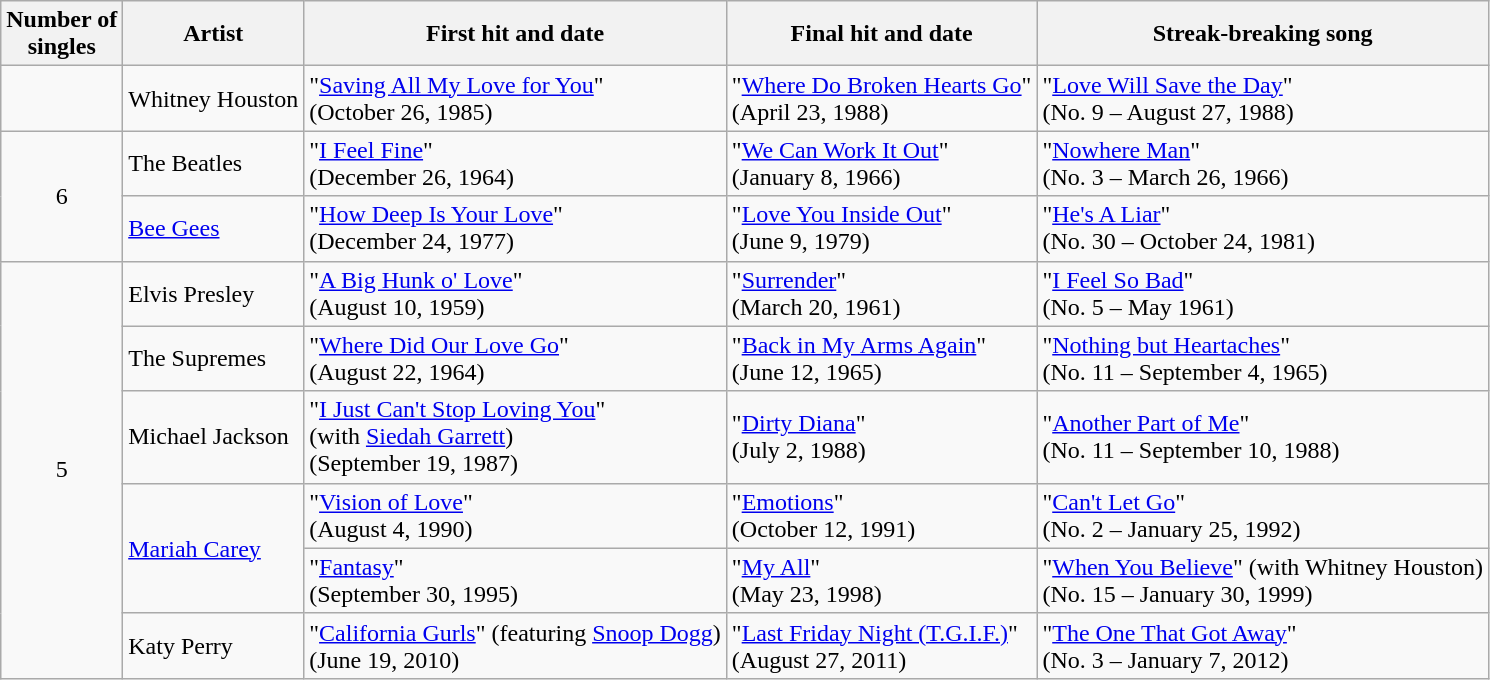<table class="wikitable">
<tr>
<th>Number of <br>singles</th>
<th>Artist</th>
<th>First hit and date</th>
<th>Final hit and date</th>
<th>Streak-breaking song</th>
</tr>
<tr>
<td></td>
<td>Whitney Houston</td>
<td>"<a href='#'>Saving All My Love for You</a>" <br>(October 26, 1985)</td>
<td>"<a href='#'>Where Do Broken Hearts Go</a>" <br>(April 23, 1988)</td>
<td>"<a href='#'>Love Will Save the Day</a>" <br>(No. 9 – August 27, 1988)</td>
</tr>
<tr>
<td rowspan=2 style="text-align:center;">6</td>
<td>The Beatles</td>
<td>"<a href='#'>I Feel Fine</a>" <br>(December 26, 1964)</td>
<td>"<a href='#'>We Can Work It Out</a>" <br>(January 8, 1966)</td>
<td>"<a href='#'>Nowhere Man</a>" <br>(No. 3 – March 26, 1966)</td>
</tr>
<tr>
<td><a href='#'>Bee Gees</a></td>
<td>"<a href='#'>How Deep Is Your Love</a>" <br>(December 24, 1977)</td>
<td>"<a href='#'>Love You Inside Out</a>" <br>(June 9, 1979)</td>
<td>"<a href='#'>He's A Liar</a>" <br>(No. 30 – October 24, 1981)</td>
</tr>
<tr>
<td rowspan=6 style="text-align:center;">5</td>
<td>Elvis Presley</td>
<td>"<a href='#'>A Big Hunk o' Love</a>" <br>(August 10, 1959)</td>
<td>"<a href='#'>Surrender</a>" <br>(March 20, 1961)</td>
<td>"<a href='#'>I Feel So Bad</a>" <br>(No. 5 – May 1961)</td>
</tr>
<tr>
<td>The Supremes</td>
<td>"<a href='#'>Where Did Our Love Go</a>" <br>(August 22, 1964)</td>
<td>"<a href='#'>Back in My Arms Again</a>" <br>(June 12, 1965)</td>
<td>"<a href='#'>Nothing but Heartaches</a>" <br>(No. 11 – September 4, 1965)</td>
</tr>
<tr>
<td>Michael Jackson</td>
<td>"<a href='#'>I Just Can't Stop Loving You</a>" <br> (with <a href='#'>Siedah Garrett</a>) <br>(September 19, 1987)</td>
<td>"<a href='#'>Dirty Diana</a>" <br>(July 2, 1988)</td>
<td>"<a href='#'>Another Part of Me</a>" <br>(No. 11 – September 10, 1988)</td>
</tr>
<tr>
<td rowspan="2"><a href='#'>Mariah Carey</a></td>
<td>"<a href='#'>Vision of Love</a>" <br>(August 4, 1990)</td>
<td>"<a href='#'>Emotions</a>" <br>(October 12, 1991)</td>
<td>"<a href='#'>Can't Let Go</a>" <br>(No. 2 – January 25, 1992)</td>
</tr>
<tr>
<td>"<a href='#'>Fantasy</a>" <br>(September 30, 1995)</td>
<td>"<a href='#'>My All</a>" <br>(May 23, 1998)</td>
<td>"<a href='#'>When You Believe</a>" (with Whitney Houston)<br>(No. 15 – January 30, 1999)</td>
</tr>
<tr>
<td>Katy Perry</td>
<td>"<a href='#'>California Gurls</a>" (featuring <a href='#'>Snoop Dogg</a>) <br>(June 19, 2010)</td>
<td>"<a href='#'>Last Friday Night (T.G.I.F.)</a>" <br>(August 27, 2011)</td>
<td>"<a href='#'>The One That Got Away</a>" <br>(No. 3 – January 7, 2012)</td>
</tr>
</table>
